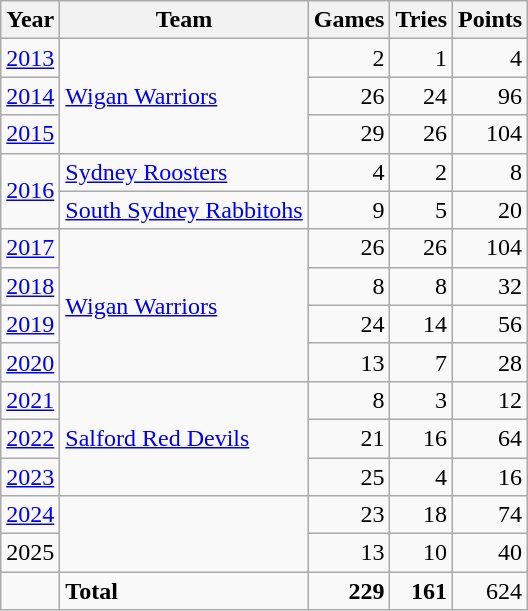<table class="wikitable">
<tr>
<th>Year</th>
<th>Team</th>
<th>Games</th>
<th>Tries</th>
<th>Points</th>
</tr>
<tr>
<td align="center"><a href='#'>2013</a></td>
<td rowspan="3"> <a href='#'>Wigan Warriors</a></td>
<td align="right">2</td>
<td align="right">1</td>
<td align="right">4</td>
</tr>
<tr>
<td align="center"><a href='#'>2014</a></td>
<td align="right">26</td>
<td align="right">24</td>
<td align="right">96</td>
</tr>
<tr>
<td align="center"><a href='#'>2015</a></td>
<td align="right">29</td>
<td align="right">26</td>
<td align="right">104</td>
</tr>
<tr>
<td rowspan="2" align="center"><a href='#'>2016</a></td>
<td> <a href='#'>Sydney Roosters</a></td>
<td align="right">4</td>
<td align="right">2</td>
<td align="right">8</td>
</tr>
<tr>
<td> <a href='#'>South Sydney Rabbitohs</a></td>
<td align="right">9</td>
<td align="right">5</td>
<td align="right">20</td>
</tr>
<tr>
<td align="center"><a href='#'>2017</a></td>
<td rowspan="4"> <a href='#'>Wigan Warriors</a></td>
<td align="right">26</td>
<td align="right">26</td>
<td align="right">104</td>
</tr>
<tr>
<td align="center"><a href='#'>2018</a></td>
<td align="right">8</td>
<td align="right">8</td>
<td align="right">32</td>
</tr>
<tr>
<td align="center"><a href='#'>2019</a></td>
<td align="right">24</td>
<td align="right">14</td>
<td align="right">56</td>
</tr>
<tr>
<td align="center"><a href='#'>2020</a></td>
<td align="right">13</td>
<td align="right">7</td>
<td align="right">28</td>
</tr>
<tr>
<td align="center"><a href='#'>2021</a></td>
<td rowspan="3"> <a href='#'>Salford Red Devils</a></td>
<td align="right">8</td>
<td align="right">3</td>
<td align="right">12</td>
</tr>
<tr>
<td align="center"><a href='#'>2022</a></td>
<td align="right">21</td>
<td align="right">16</td>
<td align="right">64</td>
</tr>
<tr>
<td align="center"><a href='#'>2023</a></td>
<td align="right">25</td>
<td align="right">4</td>
<td align="right">16</td>
</tr>
<tr>
<td align="center"><a href='#'>2024</a></td>
<td rowspan="2"></td>
<td align="right">23</td>
<td align="right">18</td>
<td align="right">74</td>
</tr>
<tr>
<td align="center">2025</td>
<td align="right">13</td>
<td align="right">10</td>
<td align="right">40</td>
</tr>
<tr>
<td></td>
<td><strong>Total</strong></td>
<td align="right"><strong>229</strong></td>
<td align="right"><strong>161</strong></td>
<td align="right">624</td>
</tr>
</table>
